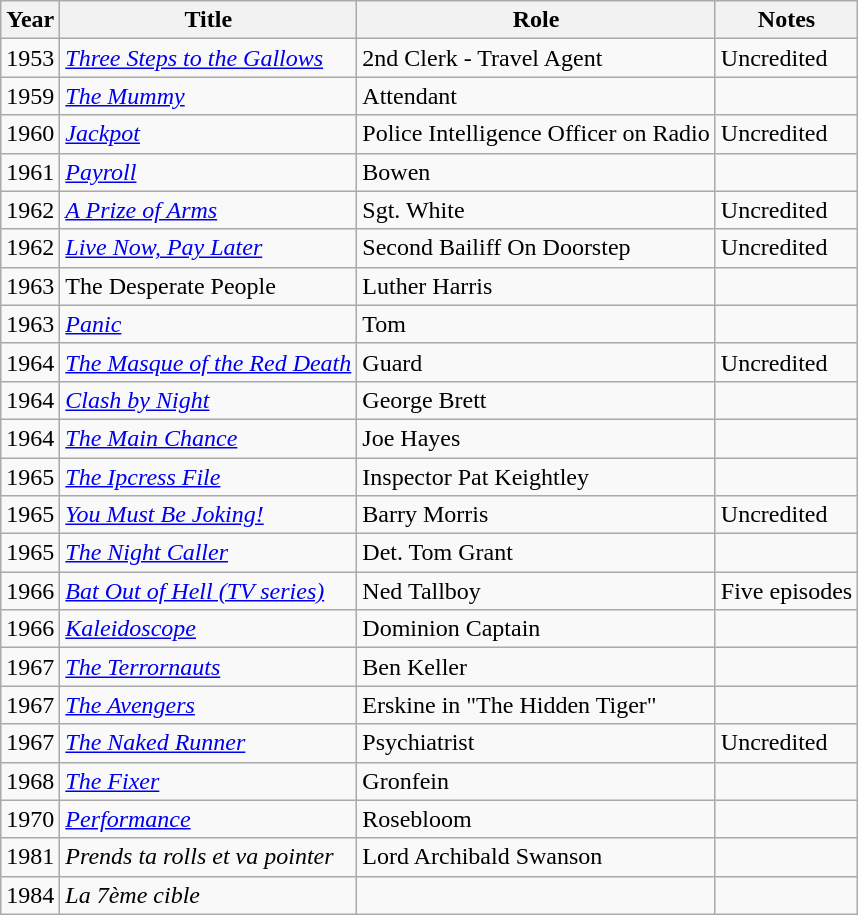<table class="wikitable">
<tr>
<th>Year</th>
<th>Title</th>
<th>Role</th>
<th>Notes</th>
</tr>
<tr>
<td>1953</td>
<td><em><a href='#'>Three Steps to the Gallows</a></em></td>
<td>2nd Clerk - Travel Agent</td>
<td>Uncredited</td>
</tr>
<tr>
<td>1959</td>
<td><em><a href='#'>The Mummy</a></em></td>
<td>Attendant</td>
<td></td>
</tr>
<tr>
<td>1960</td>
<td><em><a href='#'>Jackpot</a></em></td>
<td>Police Intelligence Officer on Radio</td>
<td>Uncredited</td>
</tr>
<tr>
<td>1961</td>
<td><em><a href='#'>Payroll</a></em></td>
<td>Bowen</td>
<td></td>
</tr>
<tr>
<td>1962</td>
<td><em><a href='#'>A Prize of Arms</a></em></td>
<td>Sgt. White</td>
<td>Uncredited</td>
</tr>
<tr>
<td>1962</td>
<td><em><a href='#'>Live Now, Pay Later</a></em></td>
<td>Second Bailiff On Doorstep</td>
<td>Uncredited</td>
</tr>
<tr>
<td>1963</td>
<td>The Desperate People</td>
<td>Luther Harris</td>
<td></td>
</tr>
<tr>
<td>1963</td>
<td><em><a href='#'>Panic</a></em></td>
<td>Tom</td>
<td></td>
</tr>
<tr>
<td>1964</td>
<td><em><a href='#'>The Masque of the Red Death</a></em></td>
<td>Guard</td>
<td>Uncredited</td>
</tr>
<tr>
<td>1964</td>
<td><em><a href='#'>Clash by Night</a></em></td>
<td>George Brett</td>
<td></td>
</tr>
<tr>
<td>1964</td>
<td><em><a href='#'>The Main Chance</a></em></td>
<td>Joe Hayes</td>
<td></td>
</tr>
<tr>
<td>1965</td>
<td><em><a href='#'>The Ipcress File</a></em></td>
<td>Inspector Pat Keightley</td>
<td></td>
</tr>
<tr>
<td>1965</td>
<td><em><a href='#'>You Must Be Joking!</a></em></td>
<td>Barry Morris</td>
<td>Uncredited</td>
</tr>
<tr>
<td>1965</td>
<td><em><a href='#'>The Night Caller</a></em></td>
<td>Det. Tom Grant</td>
<td></td>
</tr>
<tr>
<td>1966</td>
<td><em><a href='#'>Bat Out of Hell (TV series)</a></em></td>
<td>Ned Tallboy</td>
<td>Five episodes</td>
</tr>
<tr>
<td>1966</td>
<td><em><a href='#'>Kaleidoscope</a></em></td>
<td>Dominion Captain</td>
<td></td>
</tr>
<tr>
<td>1967</td>
<td><em><a href='#'>The Terrornauts</a></em></td>
<td>Ben Keller</td>
<td></td>
</tr>
<tr>
<td>1967</td>
<td><em><a href='#'>The Avengers</a></em></td>
<td>Erskine in "The Hidden Tiger"</td>
<td></td>
</tr>
<tr>
<td>1967</td>
<td><em><a href='#'>The Naked Runner</a></em></td>
<td>Psychiatrist</td>
<td>Uncredited</td>
</tr>
<tr>
<td>1968</td>
<td><em><a href='#'>The Fixer</a></em></td>
<td>Gronfein</td>
<td></td>
</tr>
<tr>
<td>1970</td>
<td><em><a href='#'>Performance</a></em></td>
<td>Rosebloom</td>
<td></td>
</tr>
<tr>
<td>1981</td>
<td><em>Prends ta rolls et va pointer</em></td>
<td>Lord Archibald Swanson</td>
<td></td>
</tr>
<tr>
<td>1984</td>
<td><em>La 7ème cible</em></td>
<td></td>
<td></td>
</tr>
</table>
